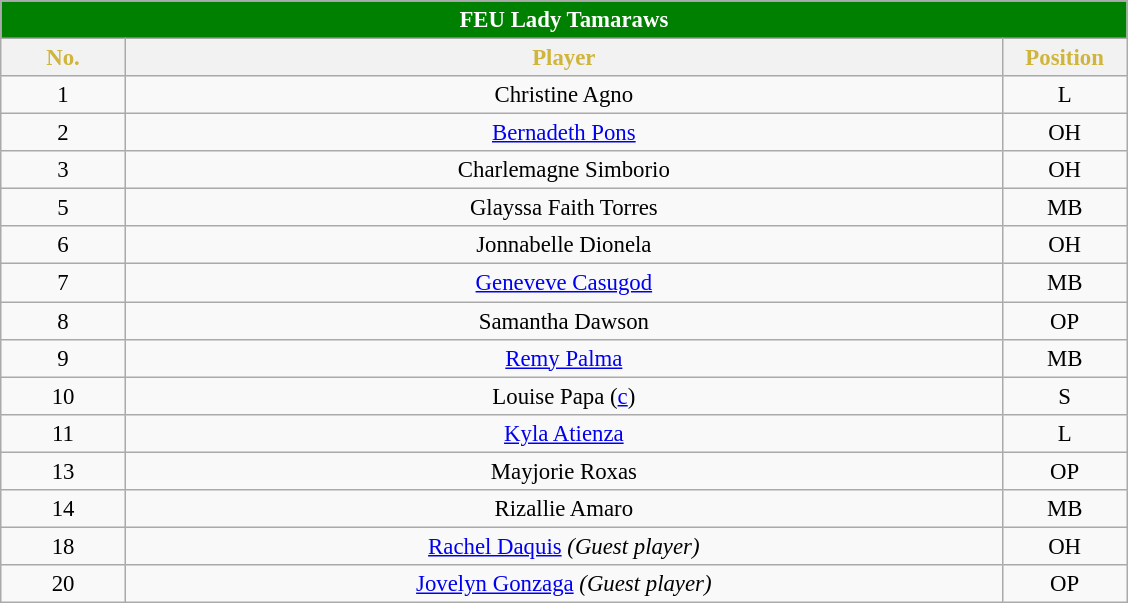<table class="wikitable sortable" style="font-size:95%; text-align:left;">
<tr>
<th colspan="7" style= "background:green; color: white; text-align: center"><strong>FEU Lady Tamaraws</strong></th>
</tr>
<tr style="background:#FFFFFF; color:#CFB53B">
<th style= "align=center; width:5em;">No.</th>
<th style= "align=center;width:38em;">Player</th>
<th style= "align=center; width:5em;">Position</th>
</tr>
<tr align=center>
<td>1</td>
<td>Christine Agno</td>
<td>L</td>
</tr>
<tr align=center>
<td>2</td>
<td><a href='#'>Bernadeth Pons</a></td>
<td>OH</td>
</tr>
<tr align=center>
<td>3</td>
<td>Charlemagne Simborio</td>
<td>OH</td>
</tr>
<tr align=center>
<td>5</td>
<td>Glayssa Faith Torres</td>
<td>MB</td>
</tr>
<tr align=center>
<td>6</td>
<td>Jonnabelle Dionela</td>
<td>OH</td>
</tr>
<tr align=center>
<td>7</td>
<td><a href='#'>Geneveve Casugod</a></td>
<td>MB</td>
</tr>
<tr align=center>
<td>8</td>
<td>Samantha Dawson</td>
<td>OP</td>
</tr>
<tr align=center>
<td>9</td>
<td><a href='#'>Remy Palma</a></td>
<td>MB</td>
</tr>
<tr align=center>
<td>10</td>
<td>Louise Papa (<a href='#'>c</a>)</td>
<td>S</td>
</tr>
<tr align=center>
<td>11</td>
<td><a href='#'>Kyla Atienza</a></td>
<td>L</td>
</tr>
<tr align=center>
<td>13</td>
<td>Mayjorie Roxas</td>
<td>OP</td>
</tr>
<tr align=center>
<td>14</td>
<td>Rizallie Amaro</td>
<td>MB</td>
</tr>
<tr align=center>
<td>18</td>
<td><a href='#'>Rachel Daquis</a> <em>(Guest player)</em></td>
<td>OH</td>
</tr>
<tr align=center>
<td>20</td>
<td><a href='#'>Jovelyn Gonzaga</a> <em>(Guest player)</em></td>
<td>OP</td>
</tr>
</table>
